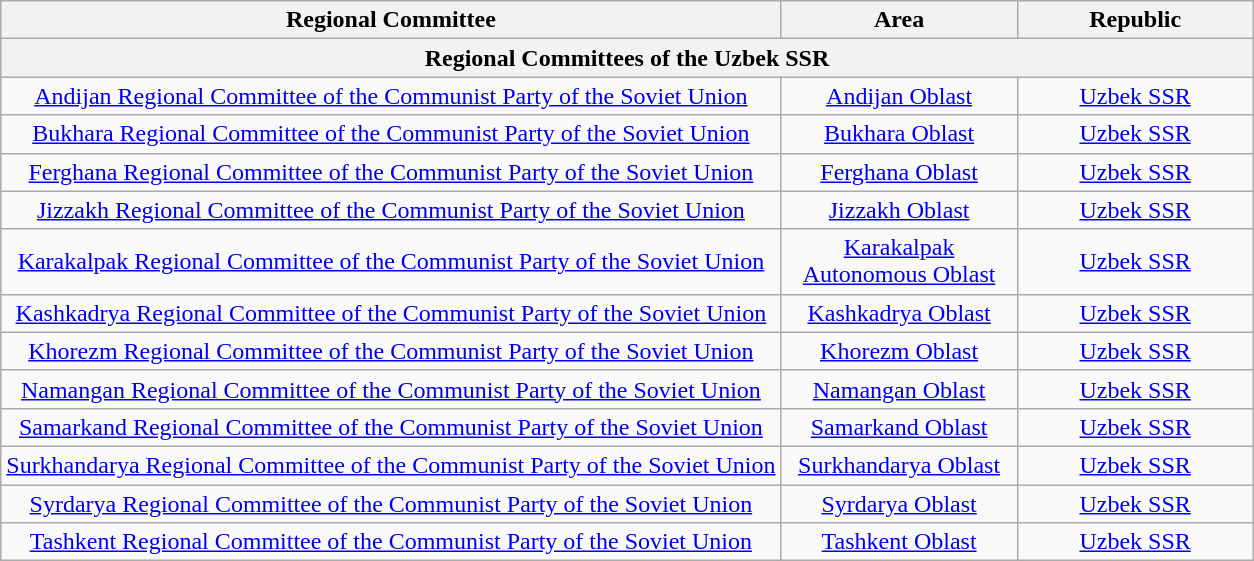<table class="wikitable" style="text-align:center">
<tr>
<th>Regional Committee</th>
<th width="150">Area</th>
<th width="150">Republic</th>
</tr>
<tr>
<th colspan="3"><strong>Regional Committees of the Uzbek SSR</strong></th>
</tr>
<tr>
<td><a href='#'>Andijan Regional Committee of the Communist Party of the Soviet Union</a></td>
<td><a href='#'>Andijan Oblast</a></td>
<td> <a href='#'>Uzbek SSR</a></td>
</tr>
<tr>
<td><a href='#'>Bukhara Regional Committee of the Communist Party of the Soviet Union</a></td>
<td><a href='#'>Bukhara Oblast</a></td>
<td> <a href='#'>Uzbek SSR</a></td>
</tr>
<tr>
<td><a href='#'>Ferghana Regional Committee of the Communist Party of the Soviet Union</a></td>
<td><a href='#'>Ferghana Oblast</a></td>
<td> <a href='#'>Uzbek SSR</a></td>
</tr>
<tr>
<td><a href='#'>Jizzakh Regional Committee of the Communist Party of the Soviet Union</a></td>
<td><a href='#'>Jizzakh Oblast</a></td>
<td> <a href='#'>Uzbek SSR</a></td>
</tr>
<tr>
<td><a href='#'>Karakalpak Regional Committee of the Communist Party of the Soviet Union</a></td>
<td><a href='#'>Karakalpak Autonomous Oblast</a></td>
<td> <a href='#'>Uzbek SSR</a></td>
</tr>
<tr>
<td><a href='#'>Kashkadrya Regional Committee of the Communist Party of the Soviet Union</a></td>
<td><a href='#'>Kashkadrya Oblast</a></td>
<td> <a href='#'>Uzbek SSR</a></td>
</tr>
<tr>
<td><a href='#'>Khorezm Regional Committee of the Communist Party of the Soviet Union</a></td>
<td><a href='#'>Khorezm Oblast</a></td>
<td> <a href='#'>Uzbek SSR</a></td>
</tr>
<tr>
<td><a href='#'>Namangan Regional Committee of the Communist Party of the Soviet Union</a></td>
<td><a href='#'>Namangan Oblast</a></td>
<td> <a href='#'>Uzbek SSR</a></td>
</tr>
<tr>
<td><a href='#'>Samarkand Regional Committee of the Communist Party of the Soviet Union</a></td>
<td><a href='#'>Samarkand Oblast</a></td>
<td> <a href='#'>Uzbek SSR</a></td>
</tr>
<tr>
<td><a href='#'>Surkhandarya Regional Committee of the Communist Party of the Soviet Union</a></td>
<td><a href='#'>Surkhandarya Oblast</a></td>
<td> <a href='#'>Uzbek SSR</a></td>
</tr>
<tr>
<td><a href='#'>Syrdarya Regional Committee of the Communist Party of the Soviet Union</a></td>
<td><a href='#'>Syrdarya Oblast</a></td>
<td> <a href='#'>Uzbek SSR</a></td>
</tr>
<tr>
<td><a href='#'>Tashkent Regional Committee of the Communist Party of the Soviet Union</a></td>
<td><a href='#'>Tashkent Oblast</a></td>
<td> <a href='#'>Uzbek SSR</a></td>
</tr>
</table>
